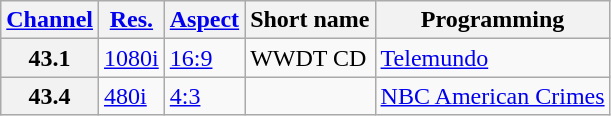<table class="wikitable">
<tr>
<th scope = "col"><a href='#'>Channel</a></th>
<th scope = "col"><a href='#'>Res.</a></th>
<th scope = "col"><a href='#'>Aspect</a></th>
<th scope = "col">Short name</th>
<th scope = "col">Programming</th>
</tr>
<tr>
<th scope = "row">43.1</th>
<td><a href='#'>1080i</a></td>
<td><a href='#'>16:9</a></td>
<td>WWDT CD</td>
<td><a href='#'>Telemundo</a></td>
</tr>
<tr>
<th scope = "row">43.4</th>
<td><a href='#'>480i</a></td>
<td><a href='#'>4:3</a></td>
<td></td>
<td><a href='#'>NBC American Crimes</a></td>
</tr>
</table>
